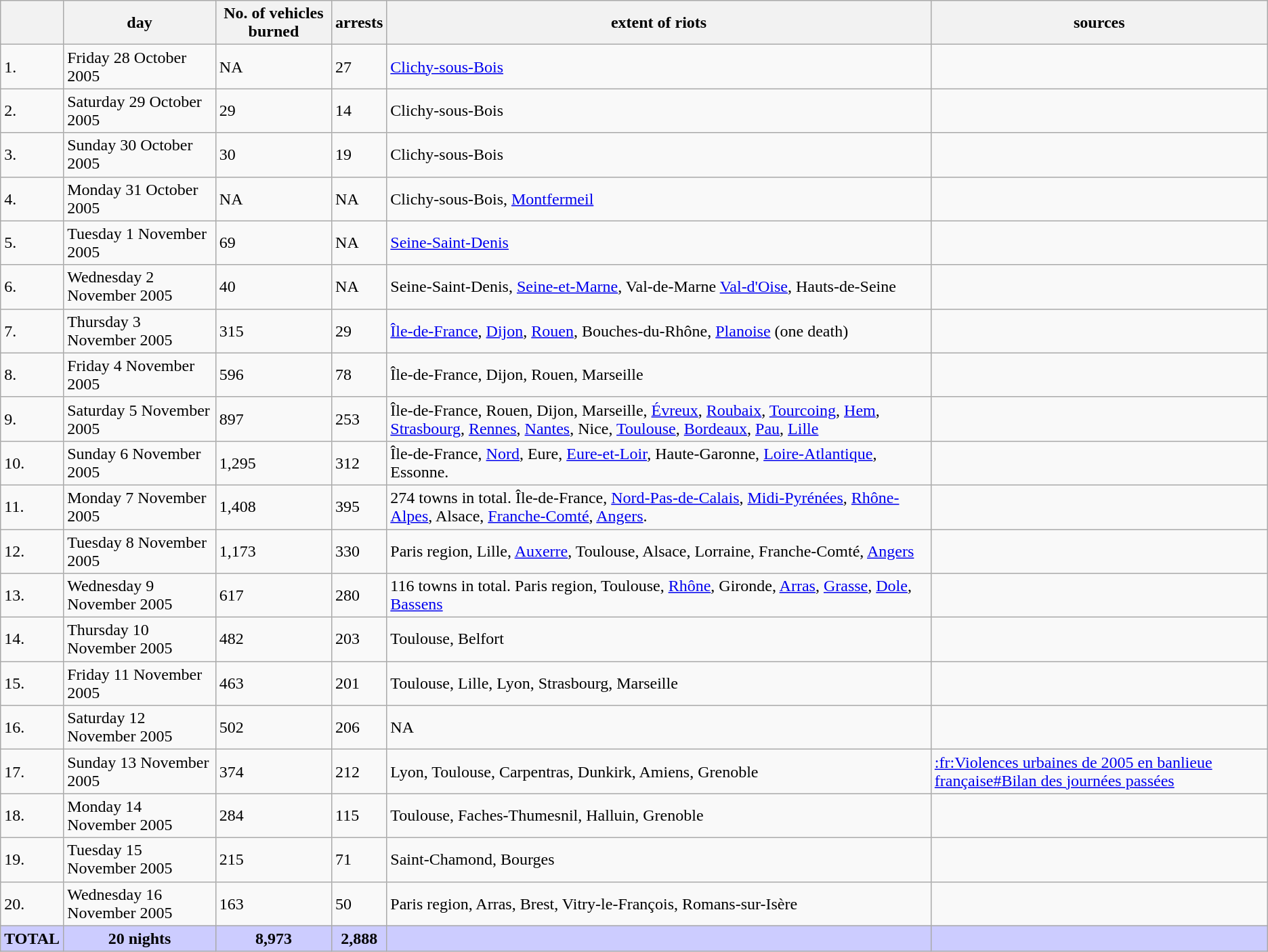<table class="wikitable">
<tr>
<th></th>
<th>day</th>
<th>No. of vehicles burned</th>
<th>arrests</th>
<th>extent of riots</th>
<th>sources</th>
</tr>
<tr>
<td>1.</td>
<td>Friday 28 October 2005</td>
<td>NA</td>
<td>27</td>
<td><a href='#'>Clichy-sous-Bois</a></td>
<td></td>
</tr>
<tr>
<td>2.</td>
<td>Saturday 29 October 2005</td>
<td>29</td>
<td>14</td>
<td>Clichy-sous-Bois</td>
<td></td>
</tr>
<tr>
<td>3.</td>
<td>Sunday 30 October 2005</td>
<td>30</td>
<td>19</td>
<td>Clichy-sous-Bois</td>
<td></td>
</tr>
<tr>
<td>4.</td>
<td>Monday 31 October 2005</td>
<td>NA</td>
<td>NA</td>
<td>Clichy-sous-Bois, <a href='#'>Montfermeil</a></td>
<td> </td>
</tr>
<tr>
<td>5.</td>
<td>Tuesday 1 November 2005</td>
<td>69</td>
<td>NA</td>
<td><a href='#'>Seine-Saint-Denis</a></td>
<td></td>
</tr>
<tr>
<td>6.</td>
<td>Wednesday 2 November 2005</td>
<td>40</td>
<td>NA</td>
<td>Seine-Saint-Denis, <a href='#'>Seine-et-Marne</a>, Val-de-Marne <a href='#'>Val-d'Oise</a>, Hauts-de-Seine</td>
<td> </td>
</tr>
<tr>
<td>7.</td>
<td>Thursday 3 November 2005</td>
<td>315</td>
<td>29</td>
<td><a href='#'>Île-de-France</a>, <a href='#'>Dijon</a>, <a href='#'>Rouen</a>, Bouches-du-Rhône, <a href='#'>Planoise</a> (one death)</td>
<td></td>
</tr>
<tr>
<td>8.</td>
<td>Friday 4 November 2005</td>
<td>596</td>
<td>78</td>
<td>Île-de-France, Dijon, Rouen, Marseille</td>
<td></td>
</tr>
<tr>
<td>9.</td>
<td>Saturday 5 November 2005</td>
<td>897</td>
<td>253</td>
<td>Île-de-France, Rouen, Dijon, Marseille, <a href='#'>Évreux</a>, <a href='#'>Roubaix</a>, <a href='#'>Tourcoing</a>, <a href='#'>Hem</a>, <a href='#'>Strasbourg</a>, <a href='#'>Rennes</a>, <a href='#'>Nantes</a>, Nice, <a href='#'>Toulouse</a>, <a href='#'>Bordeaux</a>, <a href='#'>Pau</a>, <a href='#'>Lille</a></td>
<td></td>
</tr>
<tr>
<td>10.</td>
<td>Sunday 6 November 2005</td>
<td>1,295</td>
<td>312</td>
<td>Île-de-France, <a href='#'>Nord</a>, Eure, <a href='#'>Eure-et-Loir</a>, Haute-Garonne, <a href='#'>Loire-Atlantique</a>, Essonne.</td>
<td></td>
</tr>
<tr>
<td>11.</td>
<td>Monday 7 November 2005</td>
<td>1,408</td>
<td>395</td>
<td>274 towns in total. Île-de-France, <a href='#'>Nord-Pas-de-Calais</a>, <a href='#'>Midi-Pyrénées</a>, <a href='#'>Rhône-Alpes</a>, Alsace, <a href='#'>Franche-Comté</a>, <a href='#'>Angers</a>.</td>
<td></td>
</tr>
<tr>
<td>12.</td>
<td>Tuesday 8 November 2005</td>
<td>1,173</td>
<td>330</td>
<td>Paris region, Lille, <a href='#'>Auxerre</a>, Toulouse, Alsace, Lorraine, Franche-Comté, <a href='#'>Angers</a></td>
<td></td>
</tr>
<tr>
<td>13.</td>
<td>Wednesday 9 November 2005</td>
<td>617</td>
<td>280</td>
<td>116 towns in total. Paris region, Toulouse, <a href='#'>Rhône</a>, Gironde, <a href='#'>Arras</a>, <a href='#'>Grasse</a>, <a href='#'>Dole</a>, <a href='#'>Bassens</a></td>
<td></td>
</tr>
<tr>
<td>14.</td>
<td>Thursday 10 November 2005</td>
<td>482</td>
<td>203</td>
<td>Toulouse, Belfort</td>
<td></td>
</tr>
<tr>
<td>15.</td>
<td>Friday 11 November 2005</td>
<td>463</td>
<td>201</td>
<td>Toulouse, Lille, Lyon, Strasbourg, Marseille</td>
<td></td>
</tr>
<tr>
<td>16.</td>
<td>Saturday 12 November 2005</td>
<td>502</td>
<td>206</td>
<td>NA</td>
<td></td>
</tr>
<tr>
<td>17.</td>
<td>Sunday 13 November 2005</td>
<td>374</td>
<td>212</td>
<td>Lyon, Toulouse, Carpentras, Dunkirk, Amiens, Grenoble</td>
<td><a href='#'>:fr:Violences urbaines de 2005 en banlieue française#Bilan des journées passées</a></td>
</tr>
<tr>
<td>18.</td>
<td>Monday 14 November 2005</td>
<td>284</td>
<td>115</td>
<td>Toulouse, Faches-Thumesnil, Halluin, Grenoble</td>
<td></td>
</tr>
<tr>
<td>19.</td>
<td>Tuesday 15 November 2005</td>
<td>215</td>
<td>71</td>
<td>Saint-Chamond, Bourges</td>
<td></td>
</tr>
<tr>
<td>20.</td>
<td>Wednesday 16 November 2005</td>
<td>163</td>
<td>50</td>
<td>Paris region, Arras, Brest, Vitry-le-François, Romans-sur-Isère</td>
<td></td>
</tr>
<tr style="background:#ccf; text-align:center;"|>
<td><strong>TOTAL</strong></td>
<td><strong>20 nights</strong></td>
<td><strong>8,973</strong></td>
<td><strong>2,888</strong></td>
<td> </td>
<td> </td>
</tr>
</table>
